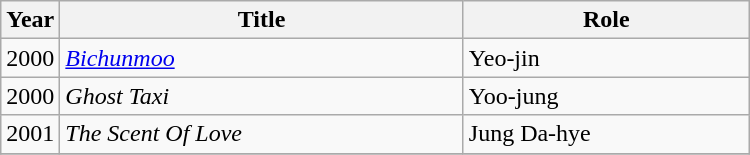<table class="wikitable" style="width:500px">
<tr>
<th width=10>Year</th>
<th>Title</th>
<th>Role</th>
</tr>
<tr>
<td>2000</td>
<td><em><a href='#'>Bichunmoo</a></em></td>
<td>Yeo-jin</td>
</tr>
<tr>
<td>2000</td>
<td><em>Ghost Taxi</em></td>
<td>Yoo-jung</td>
</tr>
<tr>
<td>2001</td>
<td><em>The Scent Of Love</em></td>
<td>Jung Da-hye</td>
</tr>
<tr>
</tr>
</table>
